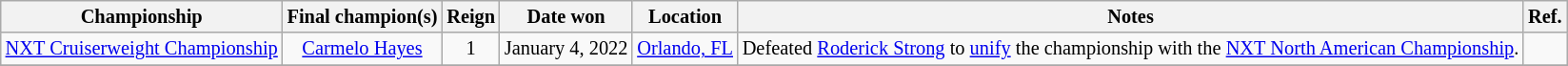<table class="wikitable" style="font-size: 85%;">
<tr>
<th>Championship</th>
<th>Final champion(s)</th>
<th>Reign</th>
<th>Date won</th>
<th>Location</th>
<th>Notes</th>
<th>Ref.</th>
</tr>
<tr>
<td align=center><a href='#'>NXT Cruiserweight Championship</a></td>
<td align=center><a href='#'>Carmelo Hayes</a></td>
<td align=center>1</td>
<td align=center>January 4, 2022</td>
<td align=center><a href='#'>Orlando, FL</a></td>
<td align=left>Defeated <a href='#'>Roderick Strong</a> to <a href='#'>unify</a> the championship with the <a href='#'>NXT North American Championship</a>.</td>
<td></td>
</tr>
<tr>
</tr>
</table>
